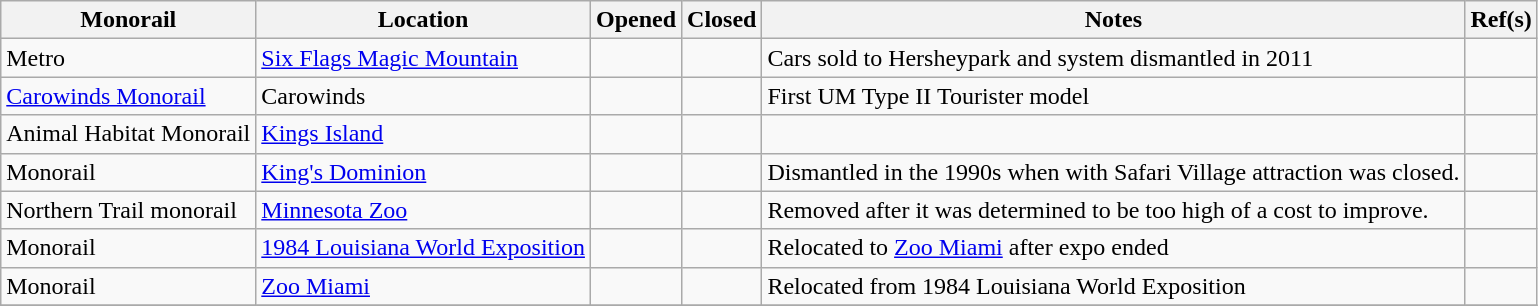<table class="wikitable sortable">
<tr>
<th>Monorail</th>
<th>Location</th>
<th>Opened</th>
<th>Closed</th>
<th class="unsortable">Notes</th>
<th class="unsortable">Ref(s)</th>
</tr>
<tr>
<td>Metro</td>
<td><a href='#'>Six Flags Magic Mountain</a></td>
<td></td>
<td></td>
<td>Cars sold to Hersheypark and system dismantled in 2011</td>
<td></td>
</tr>
<tr>
<td><a href='#'>Carowinds Monorail</a></td>
<td>Carowinds</td>
<td></td>
<td></td>
<td>First UM Type II Tourister model</td>
<td></td>
</tr>
<tr>
<td>Animal Habitat Monorail</td>
<td><a href='#'>Kings Island</a></td>
<td></td>
<td></td>
<td></td>
<td></td>
</tr>
<tr>
<td>Monorail</td>
<td><a href='#'>King's Dominion</a></td>
<td></td>
<td></td>
<td>Dismantled in the 1990s when with Safari Village attraction was closed.</td>
<td></td>
</tr>
<tr>
<td>Northern Trail monorail</td>
<td><a href='#'>Minnesota Zoo</a></td>
<td></td>
<td></td>
<td>Removed after it was determined to be too high of a cost to improve.</td>
<td></td>
</tr>
<tr>
<td>Monorail</td>
<td><a href='#'>1984 Louisiana World Exposition</a></td>
<td></td>
<td></td>
<td>Relocated to <a href='#'>Zoo Miami</a> after expo ended</td>
<td></td>
</tr>
<tr>
<td>Monorail</td>
<td><a href='#'>Zoo Miami</a></td>
<td></td>
<td></td>
<td>Relocated from 1984 Louisiana World Exposition</td>
<td></td>
</tr>
<tr>
</tr>
</table>
